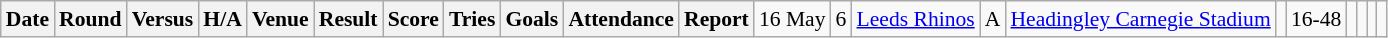<table class="wikitable defaultleft col2center col4center col7center col10right" style="font-size:90%;">
<tr>
<th>Date</th>
<th>Round</th>
<th>Versus</th>
<th>H/A</th>
<th>Venue</th>
<th>Result</th>
<th>Score</th>
<th>Tries</th>
<th>Goals</th>
<th>Attendance</th>
<th>Report</th>
<td>16 May</td>
<td>6</td>
<td> <a href='#'>Leeds Rhinos</a></td>
<td>A</td>
<td><a href='#'>Headingley Carnegie Stadium</a></td>
<td></td>
<td>16-48</td>
<td></td>
<td></td>
<td></td>
<td></td>
</tr>
</table>
